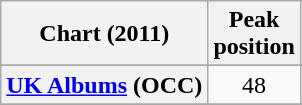<table class="wikitable sortable plainrowheaders" style="text-align:center">
<tr>
<th scope="col">Chart (2011)</th>
<th scope="col">Peak<br> position</th>
</tr>
<tr>
</tr>
<tr>
</tr>
<tr>
</tr>
<tr>
</tr>
<tr>
</tr>
<tr>
</tr>
<tr>
</tr>
<tr>
</tr>
<tr>
</tr>
<tr>
</tr>
<tr>
<th scope="row"><a href='#'>UK Albums</a> (OCC)</th>
<td align="center">48</td>
</tr>
<tr>
</tr>
</table>
